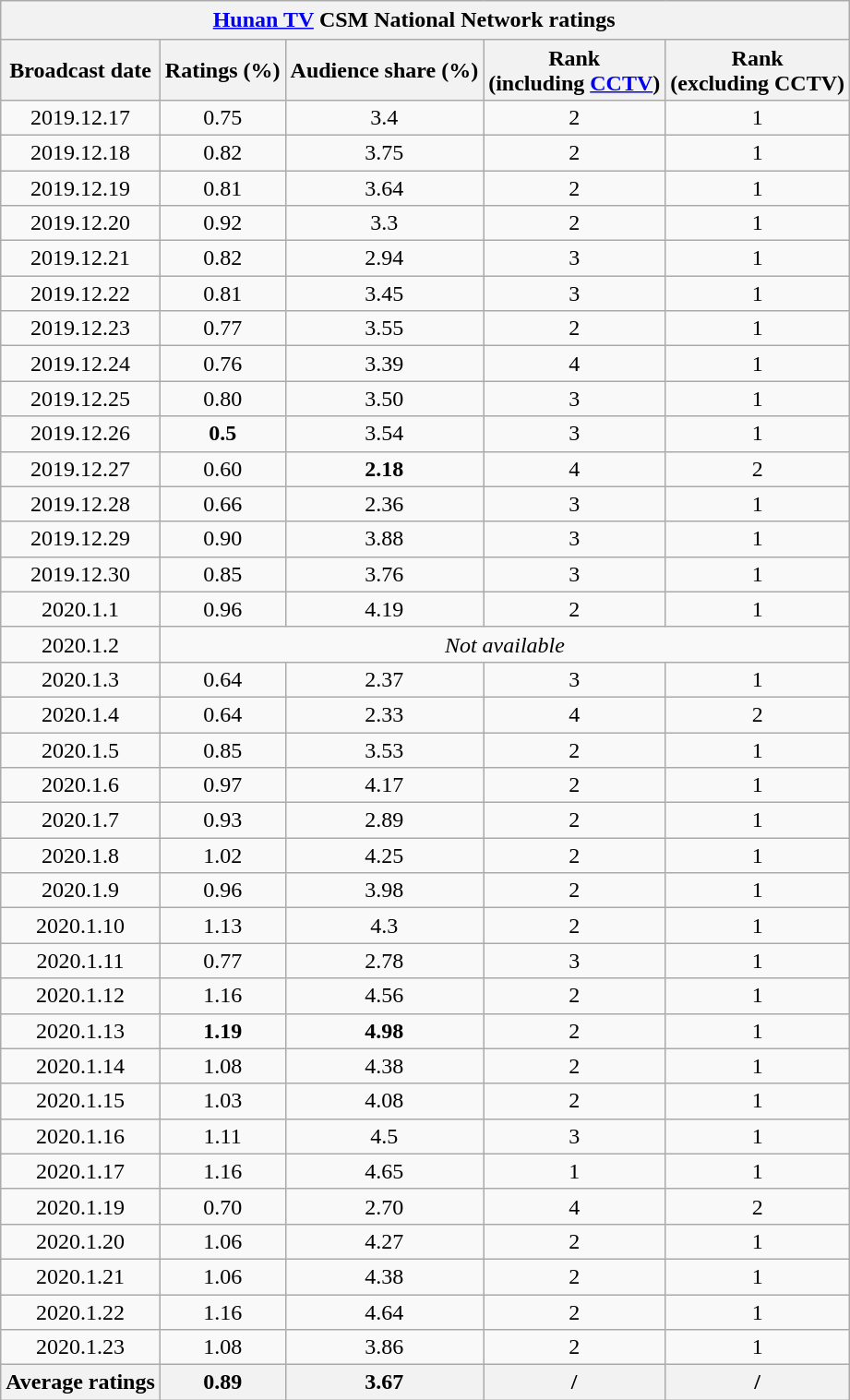<table class="wikitable sortable mw-collapsible jquery-tablesorter" style="text-align:center">
<tr>
<th colspan="5"><a href='#'>Hunan TV</a> CSM National Network ratings　</th>
</tr>
<tr>
<th>Broadcast date</th>
<th>Ratings (%)</th>
<th>Audience share (%)</th>
<th>Rank<br>(including <a href='#'>CCTV</a>)</th>
<th>Rank<br>(excluding CCTV)</th>
</tr>
<tr>
<td>2019.12.17</td>
<td>0.75</td>
<td>3.4</td>
<td>2</td>
<td>1</td>
</tr>
<tr>
<td>2019.12.18</td>
<td>0.82</td>
<td>3.75</td>
<td>2</td>
<td>1</td>
</tr>
<tr>
<td>2019.12.19</td>
<td>0.81</td>
<td>3.64</td>
<td>2</td>
<td>1</td>
</tr>
<tr>
<td>2019.12.20</td>
<td>0.92</td>
<td>3.3</td>
<td>2</td>
<td>1</td>
</tr>
<tr>
<td>2019.12.21</td>
<td>0.82</td>
<td>2.94</td>
<td>3</td>
<td>1</td>
</tr>
<tr>
<td>2019.12.22</td>
<td>0.81</td>
<td>3.45</td>
<td>3</td>
<td>1</td>
</tr>
<tr>
<td>2019.12.23</td>
<td>0.77</td>
<td>3.55</td>
<td>2</td>
<td>1</td>
</tr>
<tr>
<td>2019.12.24</td>
<td>0.76</td>
<td>3.39</td>
<td>4</td>
<td>1</td>
</tr>
<tr>
<td>2019.12.25</td>
<td>0.80</td>
<td>3.50</td>
<td>3</td>
<td>1</td>
</tr>
<tr>
<td>2019.12.26</td>
<td><strong><span>0.5</span></strong></td>
<td>3.54</td>
<td>3</td>
<td>1</td>
</tr>
<tr>
<td>2019.12.27</td>
<td>0.60</td>
<td><strong><span>2.18</span></strong></td>
<td>4</td>
<td>2</td>
</tr>
<tr>
<td>2019.12.28</td>
<td>0.66</td>
<td>2.36</td>
<td>3</td>
<td>1</td>
</tr>
<tr>
<td>2019.12.29</td>
<td>0.90</td>
<td>3.88</td>
<td>3</td>
<td>1</td>
</tr>
<tr>
<td>2019.12.30</td>
<td>0.85</td>
<td>3.76</td>
<td>3</td>
<td>1</td>
</tr>
<tr>
<td>2020.1.1</td>
<td>0.96</td>
<td>4.19</td>
<td>2</td>
<td>1</td>
</tr>
<tr>
<td>2020.1.2</td>
<td colspan="4" rowspan="1"><em>Not available</em></td>
</tr>
<tr>
<td>2020.1.3</td>
<td>0.64</td>
<td>2.37</td>
<td>3</td>
<td>1</td>
</tr>
<tr>
<td>2020.1.4</td>
<td>0.64</td>
<td>2.33</td>
<td>4</td>
<td>2</td>
</tr>
<tr>
<td>2020.1.5</td>
<td>0.85</td>
<td>3.53</td>
<td>2</td>
<td>1</td>
</tr>
<tr>
<td>2020.1.6</td>
<td>0.97</td>
<td>4.17</td>
<td>2</td>
<td>1</td>
</tr>
<tr>
<td>2020.1.7</td>
<td>0.93</td>
<td>2.89</td>
<td>2</td>
<td>1</td>
</tr>
<tr>
<td>2020.1.8</td>
<td>1.02</td>
<td>4.25</td>
<td>2</td>
<td>1</td>
</tr>
<tr>
<td>2020.1.9</td>
<td>0.96</td>
<td>3.98</td>
<td>2</td>
<td>1</td>
</tr>
<tr>
<td>2020.1.10</td>
<td>1.13</td>
<td>4.3</td>
<td>2</td>
<td>1</td>
</tr>
<tr>
<td>2020.1.11</td>
<td>0.77</td>
<td>2.78</td>
<td>3</td>
<td>1</td>
</tr>
<tr>
<td>2020.1.12</td>
<td>1.16</td>
<td>4.56</td>
<td>2</td>
<td>1</td>
</tr>
<tr>
<td>2020.1.13</td>
<td><strong><span>1.19</span></strong></td>
<td><strong><span>4.98</span></strong></td>
<td>2</td>
<td>1</td>
</tr>
<tr>
<td>2020.1.14</td>
<td>1.08</td>
<td>4.38</td>
<td>2</td>
<td>1</td>
</tr>
<tr>
<td>2020.1.15</td>
<td>1.03</td>
<td>4.08</td>
<td>2</td>
<td>1</td>
</tr>
<tr>
<td>2020.1.16</td>
<td>1.11</td>
<td>4.5</td>
<td>3</td>
<td>1</td>
</tr>
<tr>
<td>2020.1.17</td>
<td>1.16</td>
<td>4.65</td>
<td>1</td>
<td>1</td>
</tr>
<tr>
<td>2020.1.19</td>
<td>0.70</td>
<td>2.70</td>
<td>4</td>
<td>2</td>
</tr>
<tr>
<td>2020.1.20</td>
<td>1.06</td>
<td>4.27</td>
<td>2</td>
<td>1</td>
</tr>
<tr>
<td>2020.1.21</td>
<td>1.06</td>
<td>4.38</td>
<td>2</td>
<td>1</td>
</tr>
<tr>
<td>2020.1.22</td>
<td>1.16</td>
<td>4.64</td>
<td>2</td>
<td>1</td>
</tr>
<tr>
<td>2020.1.23</td>
<td>1.08</td>
<td>3.86</td>
<td>2</td>
<td>1</td>
</tr>
<tr>
<th><strong>Average ratings</strong></th>
<th><strong>0.89</strong></th>
<th><strong>3.67</strong></th>
<th><strong>/</strong></th>
<th><strong>/</strong></th>
</tr>
</table>
